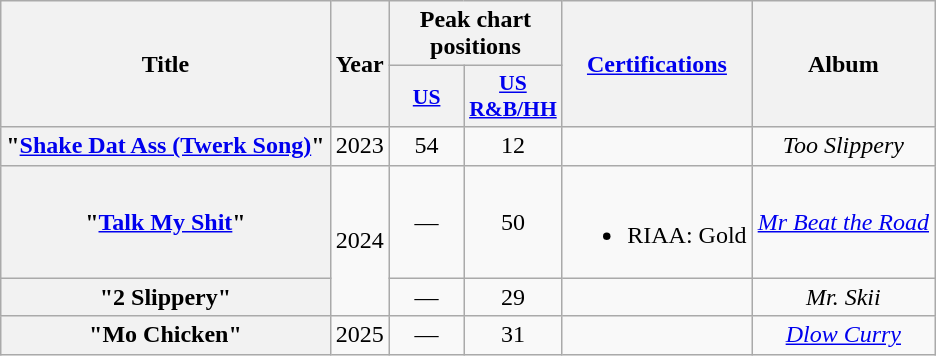<table class="wikitable plainrowheaders" style="text-align:center;">
<tr>
<th scope="col" rowspan="2">Title</th>
<th scope="col" rowspan="2">Year</th>
<th scope="col" colspan="2">Peak chart positions</th>
<th scope="col" rowspan="2"><a href='#'>Certifications</a></th>
<th scope="col" rowspan="2">Album</th>
</tr>
<tr>
<th scope="col" style="width:3em;font-size:90%;"><a href='#'>US</a><br></th>
<th scope="col" style="width:3em;font-size:90%;"><a href='#'>US<br>R&B/HH</a><br></th>
</tr>
<tr>
<th scope="row">"<a href='#'>Shake Dat Ass (Twerk Song)</a>"</th>
<td>2023</td>
<td>54</td>
<td>12</td>
<td></td>
<td><em>Too Slippery</em></td>
</tr>
<tr>
<th scope="row">"<a href='#'>Talk My Shit</a>"</th>
<td rowspan="2">2024</td>
<td>—</td>
<td>50</td>
<td><br><ul><li>RIAA: Gold</li></ul></td>
<td><em><a href='#'>Mr Beat the Road</a></em></td>
</tr>
<tr>
<th scope="row">"2 Slippery"<br></th>
<td>—</td>
<td>29</td>
<td></td>
<td><em>Mr. Skii</em></td>
</tr>
<tr>
<th scope="row">"Mo Chicken"<br></th>
<td>2025</td>
<td>—</td>
<td>31</td>
<td></td>
<td><em><a href='#'>Dlow Curry</a></em></td>
</tr>
</table>
